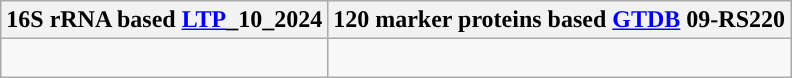<table class="wikitable">
<tr>
<th colspan=1>16S rRNA based <a href='#'>LTP</a>_10_2024</th>
<th colspan=1>120 marker proteins based <a href='#'>GTDB</a> 09-RS220</th>
</tr>
<tr>
<td style="vertical-align:top"><br></td>
<td><br></td>
</tr>
</table>
